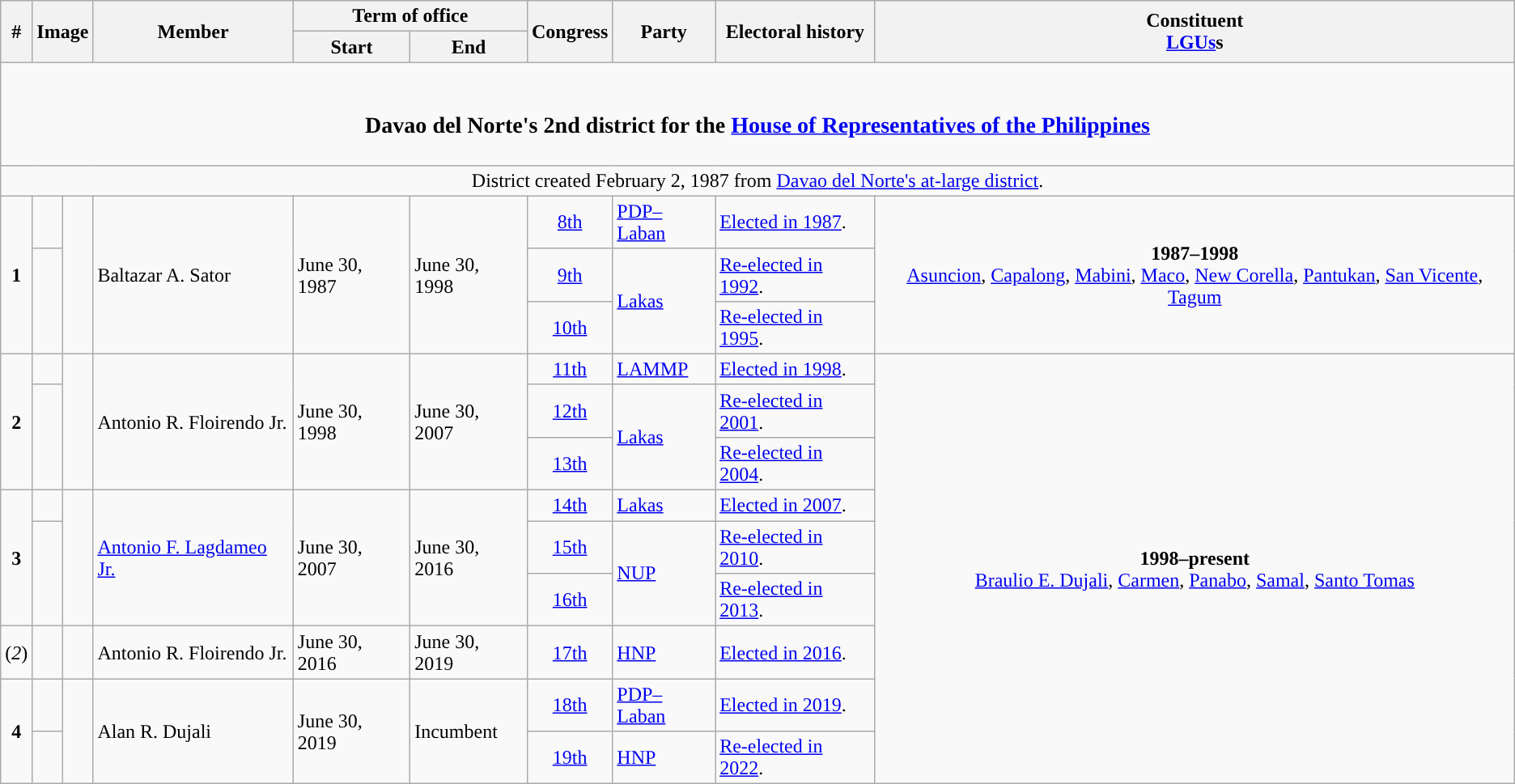<table class=wikitable>
<tr>
<th rowspan="2">#</th>
<th rowspan="2" colspan=2>Image</th>
<th rowspan="2">Member</th>
<th colspan=2>Term of office</th>
<th rowspan="2">Congress</th>
<th rowspan="2">Party</th>
<th rowspan="2">Electoral history</th>
<th rowspan="2">Constituent<br><a href='#'>LGUs</a>s</th>
</tr>
<tr>
<th>Start</th>
<th>End</th>
</tr>
<tr>
<td colspan="10" style="text-align:center;"><br><h3>Davao del Norte's 2nd district for the <a href='#'>House of Representatives of the Philippines</a></h3></td>
</tr>
<tr>
<td colspan="10" style="text-align:center;">District created February 2, 1987 from <a href='#'>Davao del Norte's at-large district</a>.</td>
</tr>
<tr>
<td rowspan="3" style="text-align:center;"><strong>1</strong></td>
<td style="color:inherit;background:"></td>
<td rowspan="3"></td>
<td rowspan="3">Baltazar A. Sator</td>
<td rowspan="3">June 30, 1987</td>
<td rowspan="3">June 30, 1998</td>
<td style="text-align:center;"><a href='#'>8th</a></td>
<td><a href='#'>PDP–Laban</a></td>
<td><a href='#'>Elected in 1987</a>.</td>
<td rowspan="3" style="text-align:center;"><strong>1987–1998</strong><br><a href='#'>Asuncion</a>, <a href='#'>Capalong</a>, <a href='#'>Mabini</a>, <a href='#'>Maco</a>, <a href='#'>New Corella</a>, <a href='#'>Pantukan</a>, <a href='#'>San Vicente</a>, <a href='#'>Tagum</a></td>
</tr>
<tr>
<td rowspan="2" style="color:inherit;background:"></td>
<td style="text-align:center;"><a href='#'>9th</a></td>
<td rowspan="2"><a href='#'>Lakas</a></td>
<td><a href='#'>Re-elected in 1992</a>.</td>
</tr>
<tr>
<td style="text-align:center;"><a href='#'>10th</a></td>
<td><a href='#'>Re-elected in 1995</a>.</td>
</tr>
<tr>
<td rowspan="3" style="text-align:center;"><strong>2</strong></td>
<td style="color:inherit;background:"></td>
<td rowspan="3"></td>
<td rowspan="3">Antonio R. Floirendo Jr.</td>
<td rowspan="3">June 30, 1998</td>
<td rowspan="3">June 30, 2007</td>
<td style="text-align:center;"><a href='#'>11th</a></td>
<td><a href='#'>LAMMP</a></td>
<td><a href='#'>Elected in 1998</a>.</td>
<td rowspan="9" style="text-align:center;"><strong>1998–present</strong><br><a href='#'>Braulio E. Dujali</a>, <a href='#'>Carmen</a>, <a href='#'>Panabo</a>, <a href='#'>Samal</a>, <a href='#'>Santo Tomas</a></td>
</tr>
<tr>
<td rowspan="2" style="color:inherit;background:"></td>
<td style="text-align:center;"><a href='#'>12th</a></td>
<td rowspan="2"><a href='#'>Lakas</a></td>
<td><a href='#'>Re-elected in 2001</a>.</td>
</tr>
<tr>
<td style="text-align:center;"><a href='#'>13th</a></td>
<td><a href='#'>Re-elected in 2004</a>.</td>
</tr>
<tr>
<td rowspan="3" style="text-align:center;"><strong>3</strong></td>
<td style="color:inherit;background:"></td>
<td rowspan="3"></td>
<td rowspan="3"><a href='#'>Antonio F. Lagdameo Jr.</a></td>
<td rowspan="3">June 30, 2007</td>
<td rowspan="3">June 30, 2016</td>
<td style="text-align:center;"><a href='#'>14th</a></td>
<td><a href='#'>Lakas</a></td>
<td><a href='#'>Elected in 2007</a>.</td>
</tr>
<tr>
<td rowspan="2" style="color:inherit;background:"></td>
<td style="text-align:center;"><a href='#'>15th</a></td>
<td rowspan="2"><a href='#'>NUP</a></td>
<td><a href='#'>Re-elected in 2010</a>.</td>
</tr>
<tr>
<td style="text-align:center;"><a href='#'>16th</a></td>
<td><a href='#'>Re-elected in 2013</a>.</td>
</tr>
<tr>
<td style="text-align:center;">(<em>2</em>)</td>
<td style="color:inherit;background:"></td>
<td></td>
<td>Antonio R. Floirendo Jr.</td>
<td>June 30, 2016</td>
<td>June 30, 2019</td>
<td style="text-align:center;"><a href='#'>17th</a></td>
<td><a href='#'>HNP</a></td>
<td><a href='#'>Elected in 2016</a>.</td>
</tr>
<tr>
<td rowspan="2" style="text-align:center;"><strong>4</strong></td>
<td style="color:inherit;background:"></td>
<td rowspan="2"></td>
<td rowspan="2">Alan R. Dujali</td>
<td rowspan="2">June 30, 2019</td>
<td rowspan="2">Incumbent</td>
<td style="text-align:center;"><a href='#'>18th</a></td>
<td><a href='#'>PDP–Laban</a></td>
<td><a href='#'>Elected in 2019</a>.</td>
</tr>
<tr>
<td style="color:inherit;background:"></td>
<td style="text-align:center;"><a href='#'>19th</a></td>
<td><a href='#'>HNP</a></td>
<td><a href='#'>Re-elected in 2022</a>.</td>
</tr>
</table>
